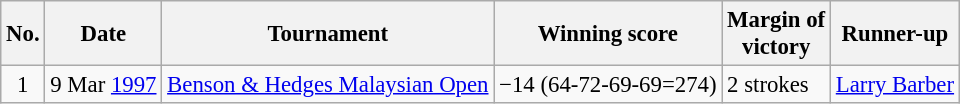<table class="wikitable" style="font-size:95%;">
<tr>
<th>No.</th>
<th>Date</th>
<th>Tournament</th>
<th>Winning score</th>
<th>Margin of<br>victory</th>
<th>Runner-up</th>
</tr>
<tr>
<td align=center>1</td>
<td align=right>9 Mar <a href='#'>1997</a></td>
<td><a href='#'>Benson & Hedges Malaysian Open</a></td>
<td>−14 (64-72-69-69=274)</td>
<td>2 strokes</td>
<td> <a href='#'>Larry Barber</a></td>
</tr>
</table>
